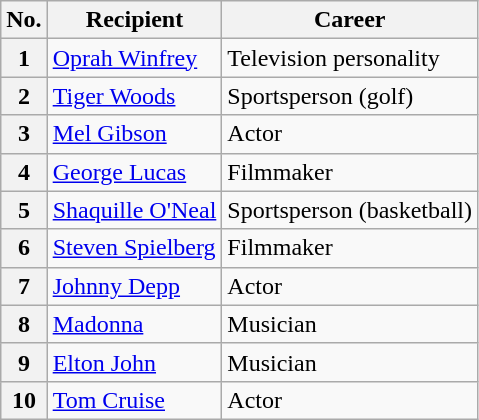<table class="wikitable plainrowheaders">
<tr>
<th scope="col">No.</th>
<th scope="col">Recipient</th>
<th scope="col">Career</th>
</tr>
<tr>
<th scope="row">1</th>
<td> <a href='#'>Oprah Winfrey</a></td>
<td>Television personality</td>
</tr>
<tr>
<th scope="row">2</th>
<td> <a href='#'>Tiger Woods</a></td>
<td>Sportsperson (golf)</td>
</tr>
<tr>
<th scope="row">3</th>
<td> <a href='#'>Mel Gibson</a></td>
<td>Actor</td>
</tr>
<tr>
<th scope="row">4</th>
<td> <a href='#'>George Lucas</a></td>
<td>Filmmaker</td>
</tr>
<tr>
<th scope="row">5</th>
<td> <a href='#'>Shaquille O'Neal</a></td>
<td>Sportsperson (basketball)</td>
</tr>
<tr>
<th scope="row">6</th>
<td> <a href='#'>Steven Spielberg</a></td>
<td>Filmmaker</td>
</tr>
<tr>
<th scope="row">7</th>
<td> <a href='#'>Johnny Depp</a></td>
<td>Actor</td>
</tr>
<tr>
<th scope="row">8</th>
<td> <a href='#'>Madonna</a></td>
<td>Musician</td>
</tr>
<tr>
<th scope="row">9</th>
<td> <a href='#'>Elton John</a></td>
<td>Musician</td>
</tr>
<tr>
<th scope="row">10</th>
<td> <a href='#'>Tom Cruise</a></td>
<td>Actor</td>
</tr>
</table>
